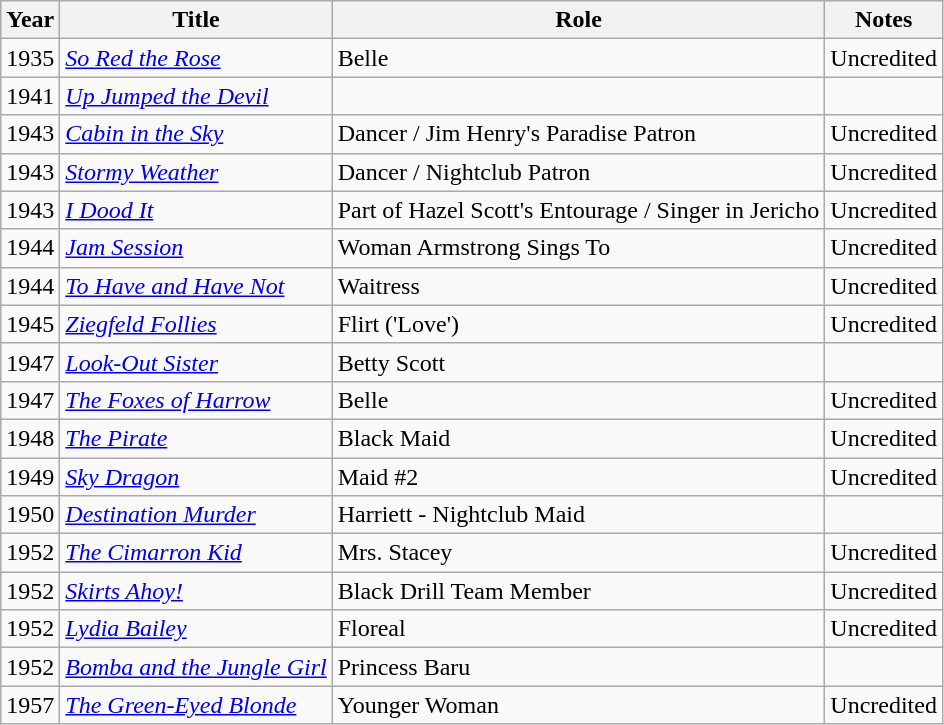<table class="wikitable">
<tr>
<th>Year</th>
<th>Title</th>
<th>Role</th>
<th>Notes</th>
</tr>
<tr>
<td>1935</td>
<td><em><a href='#'>So Red the Rose</a></em></td>
<td>Belle</td>
<td>Uncredited</td>
</tr>
<tr>
<td>1941</td>
<td><em><a href='#'>Up Jumped the Devil</a></em></td>
<td></td>
<td></td>
</tr>
<tr>
<td>1943</td>
<td><em><a href='#'>Cabin in the Sky</a></em></td>
<td>Dancer / Jim Henry's Paradise Patron</td>
<td>Uncredited</td>
</tr>
<tr>
<td>1943</td>
<td><em><a href='#'>Stormy Weather</a></em></td>
<td>Dancer / Nightclub Patron</td>
<td>Uncredited</td>
</tr>
<tr>
<td>1943</td>
<td><em><a href='#'>I Dood It</a></em></td>
<td>Part of Hazel Scott's Entourage / Singer in Jericho</td>
<td>Uncredited</td>
</tr>
<tr>
<td>1944</td>
<td><em><a href='#'>Jam Session</a></em></td>
<td>Woman Armstrong Sings To</td>
<td>Uncredited</td>
</tr>
<tr>
<td>1944</td>
<td><em><a href='#'>To Have and Have Not</a></em></td>
<td>Waitress</td>
<td>Uncredited</td>
</tr>
<tr>
<td>1945</td>
<td><em><a href='#'>Ziegfeld Follies</a></em></td>
<td>Flirt ('Love')</td>
<td>Uncredited</td>
</tr>
<tr>
<td>1947</td>
<td><em><a href='#'>Look-Out Sister</a></em></td>
<td>Betty Scott</td>
<td></td>
</tr>
<tr>
<td>1947</td>
<td><em><a href='#'>The Foxes of Harrow</a></em></td>
<td>Belle</td>
<td>Uncredited</td>
</tr>
<tr>
<td>1948</td>
<td><em><a href='#'>The Pirate</a></em></td>
<td>Black Maid</td>
<td>Uncredited</td>
</tr>
<tr>
<td>1949</td>
<td><em><a href='#'>Sky Dragon</a></em></td>
<td>Maid #2</td>
<td>Uncredited</td>
</tr>
<tr>
<td>1950</td>
<td><em><a href='#'>Destination Murder</a></em></td>
<td>Harriett - Nightclub Maid</td>
<td></td>
</tr>
<tr>
<td>1952</td>
<td><em><a href='#'>The Cimarron Kid</a></em></td>
<td>Mrs. Stacey</td>
<td>Uncredited</td>
</tr>
<tr>
<td>1952</td>
<td><em><a href='#'>Skirts Ahoy!</a></em></td>
<td>Black Drill Team Member</td>
<td>Uncredited</td>
</tr>
<tr>
<td>1952</td>
<td><em><a href='#'>Lydia Bailey</a></em></td>
<td>Floreal</td>
<td>Uncredited</td>
</tr>
<tr>
<td>1952</td>
<td><em><a href='#'>Bomba and the Jungle Girl</a></em></td>
<td>Princess Baru</td>
<td></td>
</tr>
<tr>
<td>1957</td>
<td><em><a href='#'>The Green-Eyed Blonde</a></em></td>
<td>Younger Woman</td>
<td>Uncredited</td>
</tr>
</table>
